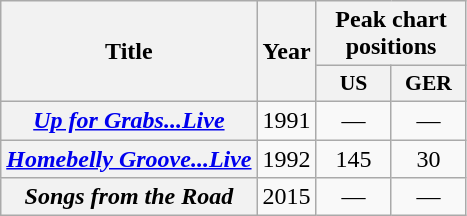<table class="wikitable plainrowheaders">
<tr>
<th scope="col" rowspan="2">Title</th>
<th scope="col" rowspan="2">Year</th>
<th scope="col" colspan="2">Peak chart positions</th>
</tr>
<tr>
<th style="width:3em;font-size:90%;">US<br></th>
<th style="width:3em;font-size:90%;">GER<br></th>
</tr>
<tr>
<th scope="row"><em><a href='#'>Up for Grabs...Live</a></em></th>
<td>1991</td>
<td style="text-align:center;">—</td>
<td style="text-align:center;">—</td>
</tr>
<tr>
<th scope="row"><em><a href='#'>Homebelly Groove...Live</a></em></th>
<td>1992</td>
<td style="text-align:center;">145</td>
<td style="text-align:center;">30</td>
</tr>
<tr>
<th scope="row"><em>Songs from the Road</em></th>
<td>2015</td>
<td style="text-align:center;">—</td>
<td style="text-align:center;">—</td>
</tr>
</table>
